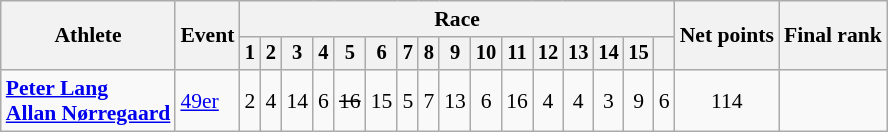<table class="wikitable" style="font-size:90%">
<tr>
<th rowspan="2">Athlete</th>
<th rowspan="2">Event</th>
<th colspan=16>Race</th>
<th rowspan=2>Net points</th>
<th rowspan=2>Final rank</th>
</tr>
<tr style="font-size:95%">
<th>1</th>
<th>2</th>
<th>3</th>
<th>4</th>
<th>5</th>
<th>6</th>
<th>7</th>
<th>8</th>
<th>9</th>
<th>10</th>
<th>11</th>
<th>12</th>
<th>13</th>
<th>14</th>
<th>15</th>
<th></th>
</tr>
<tr align=center>
<td align=left><strong><a href='#'>Peter Lang</a><br><a href='#'>Allan Nørregaard</a></strong></td>
<td align=left><a href='#'>49er</a></td>
<td>2</td>
<td>4</td>
<td>14</td>
<td>6</td>
<td><s>16</s></td>
<td>15</td>
<td>5</td>
<td>7</td>
<td>13</td>
<td>6</td>
<td>16</td>
<td>4</td>
<td>4</td>
<td>3</td>
<td>9</td>
<td>6</td>
<td>114</td>
<td></td>
</tr>
</table>
